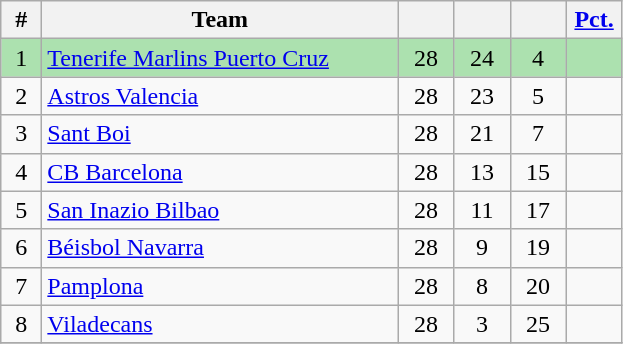<table class="wikitable" style="text-align:center;">
<tr>
<th width=20>#</th>
<th width=230>Team</th>
<th width=30></th>
<th width=30></th>
<th width=30></th>
<th width=30><a href='#'>Pct.</a></th>
</tr>
<tr style="background: #ACE1AF">
<td>1</td>
<td align=left><a href='#'>Tenerife Marlins Puerto Cruz</a></td>
<td>28</td>
<td>24</td>
<td>4</td>
<td><strong></strong></td>
</tr>
<tr>
<td>2</td>
<td align=left><a href='#'>Astros Valencia</a></td>
<td>28</td>
<td>23</td>
<td>5</td>
<td><strong></strong></td>
</tr>
<tr>
<td>3</td>
<td align=left><a href='#'>Sant Boi</a></td>
<td>28</td>
<td>21</td>
<td>7</td>
<td><strong></strong></td>
</tr>
<tr>
<td>4</td>
<td align=left><a href='#'>CB Barcelona</a></td>
<td>28</td>
<td>13</td>
<td>15</td>
<td><strong></strong></td>
</tr>
<tr>
<td>5</td>
<td align=left><a href='#'>San Inazio Bilbao</a></td>
<td>28</td>
<td>11</td>
<td>17</td>
<td><strong></strong></td>
</tr>
<tr>
<td>6</td>
<td align=left><a href='#'>Béisbol Navarra</a></td>
<td>28</td>
<td>9</td>
<td>19</td>
<td><strong></strong></td>
</tr>
<tr>
<td>7</td>
<td align=left><a href='#'>Pamplona</a></td>
<td>28</td>
<td>8</td>
<td>20</td>
<td><strong></strong></td>
</tr>
<tr>
<td>8</td>
<td align=left><a href='#'>Viladecans</a></td>
<td>28</td>
<td>3</td>
<td>25</td>
<td><strong></strong></td>
</tr>
<tr>
</tr>
</table>
